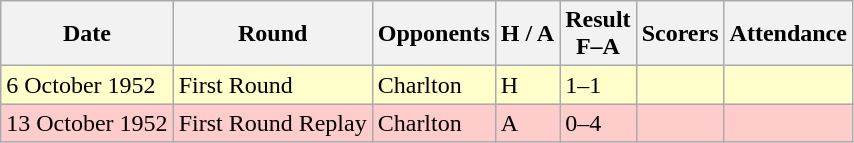<table class="wikitable">
<tr>
<th>Date</th>
<th>Round</th>
<th>Opponents</th>
<th>H / A</th>
<th>Result<br>F–A</th>
<th>Scorers</th>
<th>Attendance</th>
</tr>
<tr bgcolor="#FFFFCC">
<td>6 October 1952</td>
<td>First Round</td>
<td>Charlton</td>
<td>H</td>
<td>1–1</td>
<td></td>
<td></td>
</tr>
<tr bgcolor="#ffcccc">
<td>13 October 1952</td>
<td>First Round Replay</td>
<td>Charlton</td>
<td>A</td>
<td>0–4</td>
<td></td>
<td></td>
</tr>
</table>
